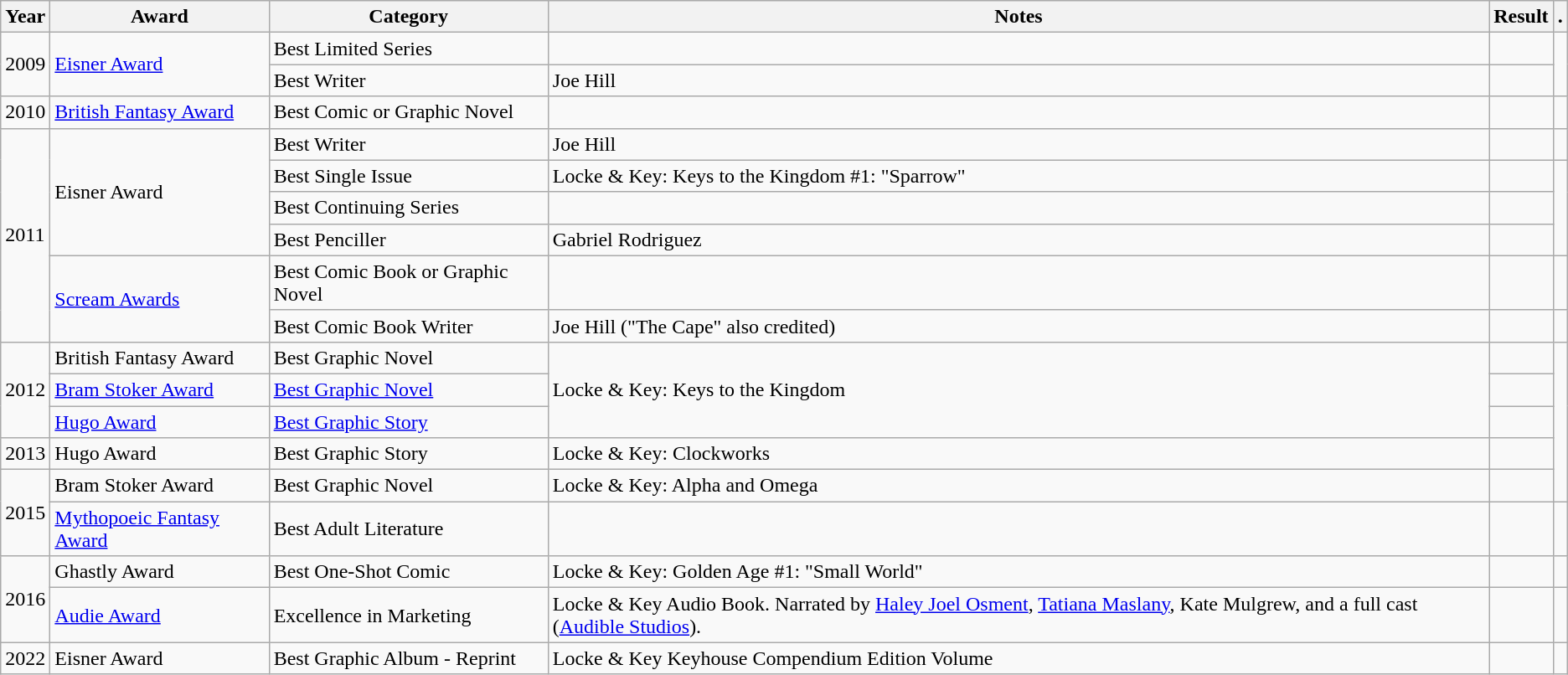<table class="wikitable plainrowheaders">
<tr>
<th>Year</th>
<th>Award</th>
<th>Category</th>
<th>Notes</th>
<th>Result</th>
<th>.</th>
</tr>
<tr>
<td rowspan="2">2009</td>
<td rowspan="2"><a href='#'>Eisner Award</a></td>
<td>Best Limited Series</td>
<td></td>
<td></td>
<td rowspan="2"></td>
</tr>
<tr>
<td>Best Writer</td>
<td>Joe Hill</td>
<td></td>
</tr>
<tr>
<td>2010</td>
<td><a href='#'>British Fantasy Award</a></td>
<td>Best Comic or Graphic Novel</td>
<td></td>
<td></td>
<td></td>
</tr>
<tr>
<td rowspan="6">2011</td>
<td rowspan="4">Eisner Award</td>
<td>Best Writer</td>
<td>Joe Hill</td>
<td></td>
<td></td>
</tr>
<tr>
<td>Best Single Issue</td>
<td>Locke & Key: Keys to the Kingdom #1: "Sparrow"</td>
<td></td>
<td rowspan="3"></td>
</tr>
<tr>
<td>Best Continuing Series</td>
<td></td>
<td></td>
</tr>
<tr>
<td>Best Penciller</td>
<td>Gabriel Rodriguez</td>
<td></td>
</tr>
<tr>
<td rowspan="2"><a href='#'>Scream Awards</a></td>
<td>Best Comic Book or Graphic Novel</td>
<td></td>
<td></td>
<td></td>
</tr>
<tr>
<td>Best Comic Book Writer</td>
<td>Joe Hill ("The Cape" also credited)</td>
<td></td>
<td></td>
</tr>
<tr>
<td rowspan="3">2012</td>
<td>British Fantasy Award</td>
<td>Best Graphic Novel</td>
<td rowspan="3">Locke & Key: Keys to the Kingdom</td>
<td></td>
<td rowspan="5"></td>
</tr>
<tr>
<td><a href='#'>Bram Stoker Award</a></td>
<td><a href='#'>Best Graphic Novel</a></td>
<td></td>
</tr>
<tr>
<td><a href='#'>Hugo Award</a></td>
<td><a href='#'>Best Graphic Story</a></td>
<td></td>
</tr>
<tr>
<td>2013</td>
<td>Hugo Award</td>
<td>Best Graphic Story</td>
<td>Locke & Key: Clockworks</td>
<td></td>
</tr>
<tr>
<td rowspan="2">2015</td>
<td>Bram Stoker Award</td>
<td>Best Graphic Novel</td>
<td>Locke & Key: Alpha and Omega</td>
<td></td>
</tr>
<tr>
<td><a href='#'>Mythopoeic Fantasy Award</a></td>
<td>Best Adult Literature</td>
<td></td>
<td></td>
<td></td>
</tr>
<tr>
<td rowspan="2">2016</td>
<td>Ghastly Award</td>
<td>Best One-Shot Comic</td>
<td>Locke & Key: Golden Age #1: "Small World"</td>
<td></td>
<td></td>
</tr>
<tr>
<td><a href='#'>Audie Award</a></td>
<td>Excellence in Marketing</td>
<td>Locke & Key Audio Book. Narrated by <a href='#'>Haley Joel Osment</a>, <a href='#'>Tatiana Maslany</a>, Kate Mulgrew, and a full cast (<a href='#'>Audible Studios</a>).</td>
<td></td>
<td></td>
</tr>
<tr>
<td>2022</td>
<td>Eisner Award</td>
<td>Best Graphic Album - Reprint</td>
<td>Locke & Key Keyhouse Compendium Edition Volume</td>
<td></td>
<td></td>
</tr>
</table>
